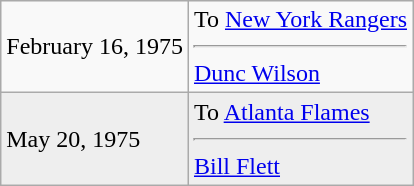<table class="wikitable">
<tr>
<td>February 16, 1975</td>
<td valign="top">To <a href='#'>New York Rangers</a><hr><a href='#'>Dunc Wilson</a></td>
</tr>
<tr style="background:#eee;">
<td>May 20, 1975</td>
<td valign="top">To <a href='#'>Atlanta Flames</a><hr><a href='#'>Bill Flett</a></td>
</tr>
</table>
